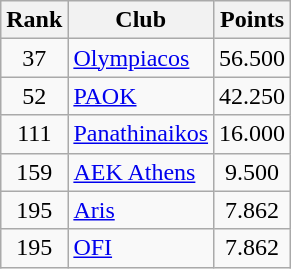<table class="wikitable" style="text-align:center">
<tr>
<th>Rank</th>
<th>Club</th>
<th>Points</th>
</tr>
<tr>
<td>37</td>
<td align="left"><a href='#'>Olympiacos</a></td>
<td>56.500</td>
</tr>
<tr>
<td>52</td>
<td align="left"><a href='#'>PAOK</a></td>
<td>42.250</td>
</tr>
<tr>
<td>111</td>
<td align="left"><a href='#'>Panathinaikos</a></td>
<td>16.000</td>
</tr>
<tr>
<td>159</td>
<td align="left"><a href='#'>AEK Athens</a></td>
<td>9.500</td>
</tr>
<tr>
<td>195</td>
<td align="left"><a href='#'>Aris</a></td>
<td>7.862</td>
</tr>
<tr>
<td>195</td>
<td align="left"><a href='#'>OFI</a></td>
<td>7.862</td>
</tr>
</table>
